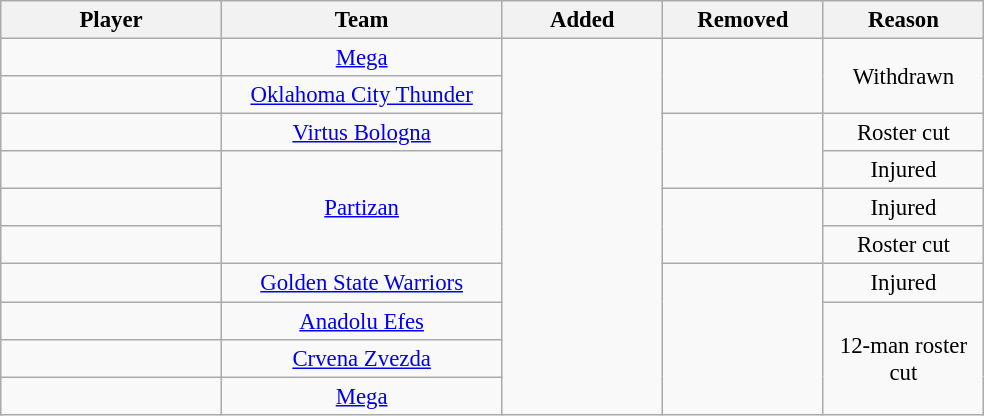<table class="wikitable sortable" style="text-align:center; font-size:95%">
<tr>
<th scope="col" width="140px">Player</th>
<th scope="col" width="180px">Team</th>
<th scope="col" width="100px">Added</th>
<th scope="col" width="100px">Removed</th>
<th scope="col" width="100px">Reason</th>
</tr>
<tr>
<td></td>
<td> <a href='#'>Mega</a></td>
<td rowspan=10><br></td>
<td rowspan=2></td>
<td rowspan=2>Withdrawn<br></td>
</tr>
<tr>
<td></td>
<td> <a href='#'>Oklahoma City Thunder</a></td>
</tr>
<tr>
<td></td>
<td> <a href='#'>Virtus Bologna</a></td>
<td rowspan=2></td>
<td>Roster cut</td>
</tr>
<tr>
<td></td>
<td rowspan=3> <a href='#'>Partizan</a></td>
<td>Injured</td>
</tr>
<tr>
<td></td>
<td rowspan=2></td>
<td>Injured</td>
</tr>
<tr>
<td></td>
<td>Roster cut</td>
</tr>
<tr>
<td></td>
<td> <a href='#'>Golden State Warriors</a></td>
<td rowspan=4></td>
<td>Injured</td>
</tr>
<tr>
<td></td>
<td> <a href='#'>Anadolu Efes</a></td>
<td rowspan=3>12-man roster cut</td>
</tr>
<tr>
<td></td>
<td> <a href='#'>Crvena Zvezda</a></td>
</tr>
<tr>
<td></td>
<td> <a href='#'>Mega</a></td>
</tr>
</table>
